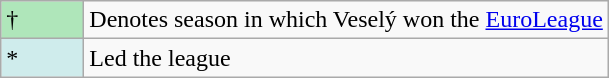<table class="wikitable">
<tr>
<td style="background:#AFE6BA; width:3em;">†</td>
<td>Denotes season in which Veselý won the <a href='#'>EuroLeague</a></td>
</tr>
<tr>
<td style="background:#CFECEC; width:1em">*</td>
<td>Led the league</td>
</tr>
</table>
